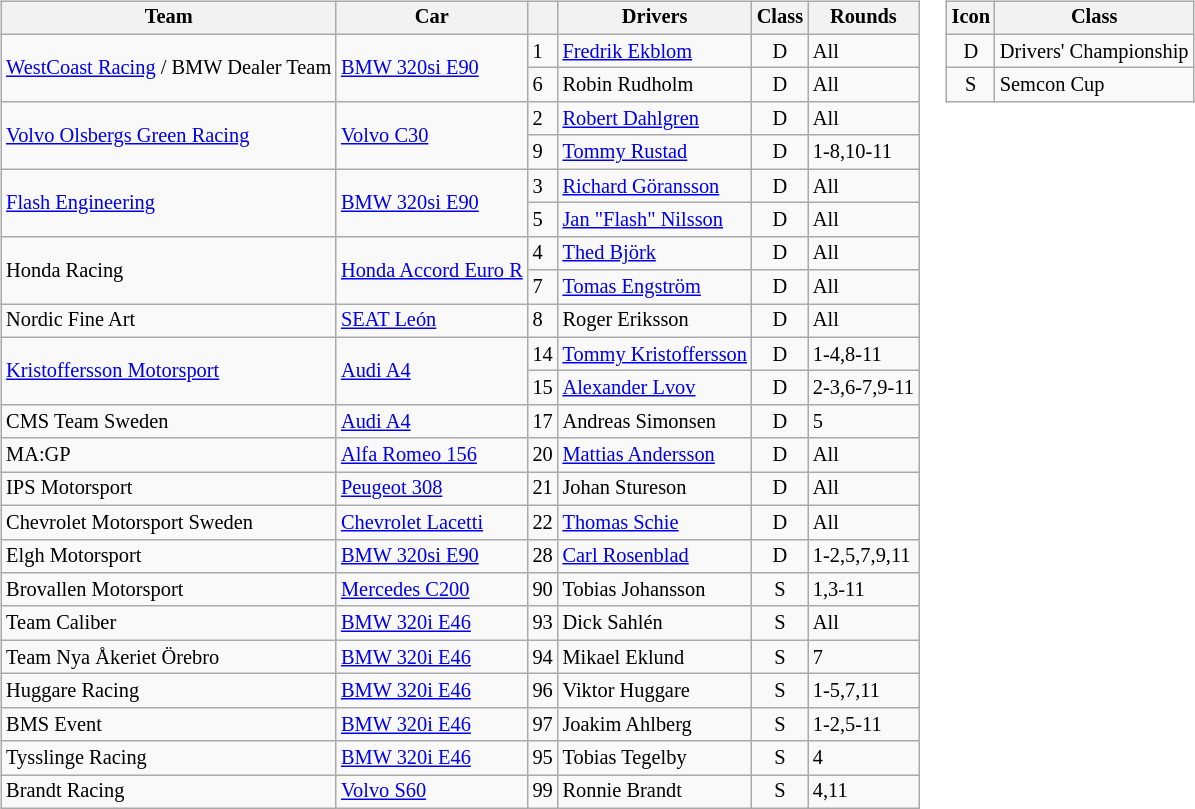<table>
<tr>
<td><br><table class="wikitable" style="font-size: 85%">
<tr>
<th>Team</th>
<th>Car</th>
<th></th>
<th>Drivers</th>
<th>Class</th>
<th>Rounds</th>
</tr>
<tr>
<td rowspan="2"><a href='#'>WestCoast Racing</a> / BMW Dealer Team</td>
<td rowspan="2"><a href='#'>BMW 320si E90</a></td>
<td>1</td>
<td> <a href='#'>Fredrik Ekblom</a></td>
<td align=center>D</td>
<td>All</td>
</tr>
<tr>
<td>6</td>
<td> Robin Rudholm</td>
<td align=center>D</td>
<td>All</td>
</tr>
<tr>
<td rowspan="2"><a href='#'>Volvo Olsbergs Green Racing</a></td>
<td rowspan="2"><a href='#'>Volvo C30</a></td>
<td>2</td>
<td> <a href='#'>Robert Dahlgren</a></td>
<td align=center>D</td>
<td>All</td>
</tr>
<tr>
<td>9</td>
<td> <a href='#'>Tommy Rustad</a></td>
<td align=center>D</td>
<td>1-8,10-11</td>
</tr>
<tr>
<td rowspan="2"><a href='#'>Flash Engineering</a></td>
<td rowspan="2"><a href='#'>BMW 320si E90</a></td>
<td>3</td>
<td> <a href='#'>Richard Göransson</a></td>
<td align=center>D</td>
<td>All</td>
</tr>
<tr>
<td>5</td>
<td> <a href='#'>Jan "Flash" Nilsson</a></td>
<td align=center>D</td>
<td>All</td>
</tr>
<tr>
<td rowspan="2">Honda Racing</td>
<td rowspan="2"><a href='#'>Honda Accord Euro R</a></td>
<td>4</td>
<td> <a href='#'>Thed Björk</a></td>
<td align=center>D</td>
<td>All</td>
</tr>
<tr>
<td>7</td>
<td> <a href='#'>Tomas Engström</a></td>
<td align=center>D</td>
<td>All</td>
</tr>
<tr>
<td>Nordic Fine Art</td>
<td><a href='#'>SEAT León</a></td>
<td>8</td>
<td> Roger Eriksson</td>
<td align=center>D</td>
<td>All</td>
</tr>
<tr>
<td rowspan="2"><a href='#'>Kristoffersson Motorsport</a></td>
<td rowspan="2"><a href='#'>Audi A4</a></td>
<td>14</td>
<td> <a href='#'>Tommy Kristoffersson</a></td>
<td align=center>D</td>
<td>1-4,8-11</td>
</tr>
<tr>
<td>15</td>
<td> <a href='#'>Alexander Lvov</a></td>
<td align=center>D</td>
<td>2-3,6-7,9-11</td>
</tr>
<tr>
<td>CMS Team Sweden</td>
<td><a href='#'>Audi A4</a></td>
<td>17</td>
<td> Andreas Simonsen</td>
<td align=center>D</td>
<td>5</td>
</tr>
<tr>
<td>MA:GP</td>
<td><a href='#'>Alfa Romeo 156</a></td>
<td>20</td>
<td> <a href='#'>Mattias Andersson</a></td>
<td align=center>D</td>
<td>All</td>
</tr>
<tr>
<td>IPS Motorsport</td>
<td><a href='#'>Peugeot 308</a></td>
<td>21</td>
<td> Johan Stureson</td>
<td align=center>D</td>
<td>All</td>
</tr>
<tr>
<td>Chevrolet Motorsport Sweden</td>
<td><a href='#'>Chevrolet Lacetti</a></td>
<td>22</td>
<td> <a href='#'>Thomas Schie</a></td>
<td align=center>D</td>
<td>All</td>
</tr>
<tr>
<td>Elgh Motorsport</td>
<td><a href='#'>BMW 320si E90</a></td>
<td>28</td>
<td> <a href='#'>Carl Rosenblad</a></td>
<td align=center>D</td>
<td>1-2,5,7,9,11</td>
</tr>
<tr>
<td>Brovallen Motorsport</td>
<td><a href='#'>Mercedes C200</a></td>
<td>90</td>
<td> Tobias Johansson</td>
<td align=center>S</td>
<td>1,3-11</td>
</tr>
<tr>
<td>Team Caliber</td>
<td><a href='#'>BMW 320i E46</a></td>
<td>93</td>
<td> Dick Sahlén</td>
<td align=center>S</td>
<td>All</td>
</tr>
<tr>
<td>Team Nya Åkeriet Örebro</td>
<td><a href='#'>BMW 320i E46</a></td>
<td>94</td>
<td> Mikael Eklund</td>
<td align=center>S</td>
<td>7</td>
</tr>
<tr>
<td>Huggare Racing</td>
<td><a href='#'>BMW 320i E46</a></td>
<td>96</td>
<td> Viktor Huggare</td>
<td align=center>S</td>
<td>1-5,7,11</td>
</tr>
<tr>
<td>BMS Event</td>
<td><a href='#'>BMW 320i E46</a></td>
<td>97</td>
<td> Joakim Ahlberg</td>
<td align=center>S</td>
<td>1-2,5-11</td>
</tr>
<tr>
<td>Tysslinge Racing</td>
<td><a href='#'>BMW 320i E46</a></td>
<td>95</td>
<td> Tobias Tegelby</td>
<td align=center>S</td>
<td>4</td>
</tr>
<tr>
<td>Brandt Racing</td>
<td><a href='#'>Volvo S60</a></td>
<td>99</td>
<td> Ronnie Brandt</td>
<td align=center>S</td>
<td>4,11</td>
</tr>
</table>
</td>
<td valign="top"><br><table class="wikitable" style="font-size: 85%;">
<tr>
<th>Icon</th>
<th>Class</th>
</tr>
<tr>
<td align="center">D</td>
<td>Drivers' Championship</td>
</tr>
<tr>
<td align="center">S</td>
<td>Semcon Cup</td>
</tr>
</table>
</td>
</tr>
</table>
